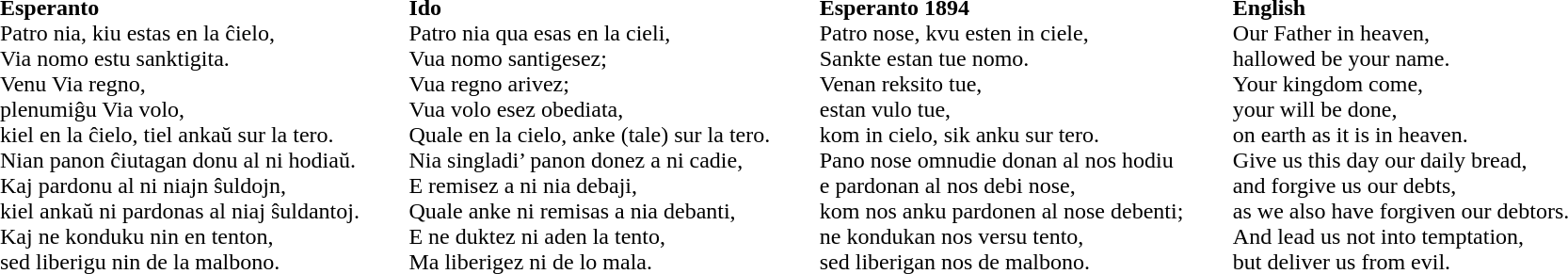<table>
<tr>
<td style="padding-left:2em"><strong>Esperanto</strong><br>Patro nia, kiu estas en la ĉielo,<br>
Via nomo estu sanktigita.<br>
Venu Via regno,<br>
plenumiĝu Via volo,<br>
kiel en la ĉielo, tiel ankaŭ sur la tero.<br>
Nian panon ĉiutagan donu al ni hodiaŭ.<br>
Kaj pardonu al ni niajn ŝuldojn,<br>
kiel ankaŭ ni pardonas al niaj ŝuldantoj.<br>
Kaj ne konduku nin en tenton,<br>
sed liberigu nin de la malbono.<br></td>
<td style="padding-left:2em"><strong>Ido</strong><br>Patro nia qua esas en la cieli,<br>
Vua nomo santigesez;<br>
Vua regno arivez;<br>
Vua volo esez obediata,<br>
Quale en la cielo, anke (tale) sur la tero.<br>
Nia singladi’ panon donez a ni cadie,<br>
E remisez a ni nia debaji,<br>
Quale anke ni remisas a nia debanti,<br>
E ne duktez ni aden la tento,<br>
Ma liberigez ni de lo mala.<br></td>
<td style="padding-left:2em"><strong>Esperanto 1894</strong><br>Patro nose, kvu esten in ciele,<br>
Sankte estan tue nomo.<br>
Venan reksito tue,<br>
estan vulo tue,<br>
kom in cielo, sik anku sur tero.<br> 
Pano nose omnudie donan al nos hodiu<br>
e pardonan al nos debi nose,<br> 
kom nos anku pardonen al nose debenti;<br>
ne kondukan nos versu tento,<br>
sed liberigan nos de malbono.<br></td>
<td style="padding-left:2em"><strong>English</strong><br>Our Father in heaven,<br>
hallowed be your name.<br>
Your kingdom come,<br>
your will be done,<br>
on earth as it is in heaven.<br>
Give us this day our daily bread,<br>
and forgive us our debts,<br>
as we also have forgiven our debtors.<br>
And lead us not into temptation,<br>
but deliver us from evil.<br></td>
</tr>
</table>
